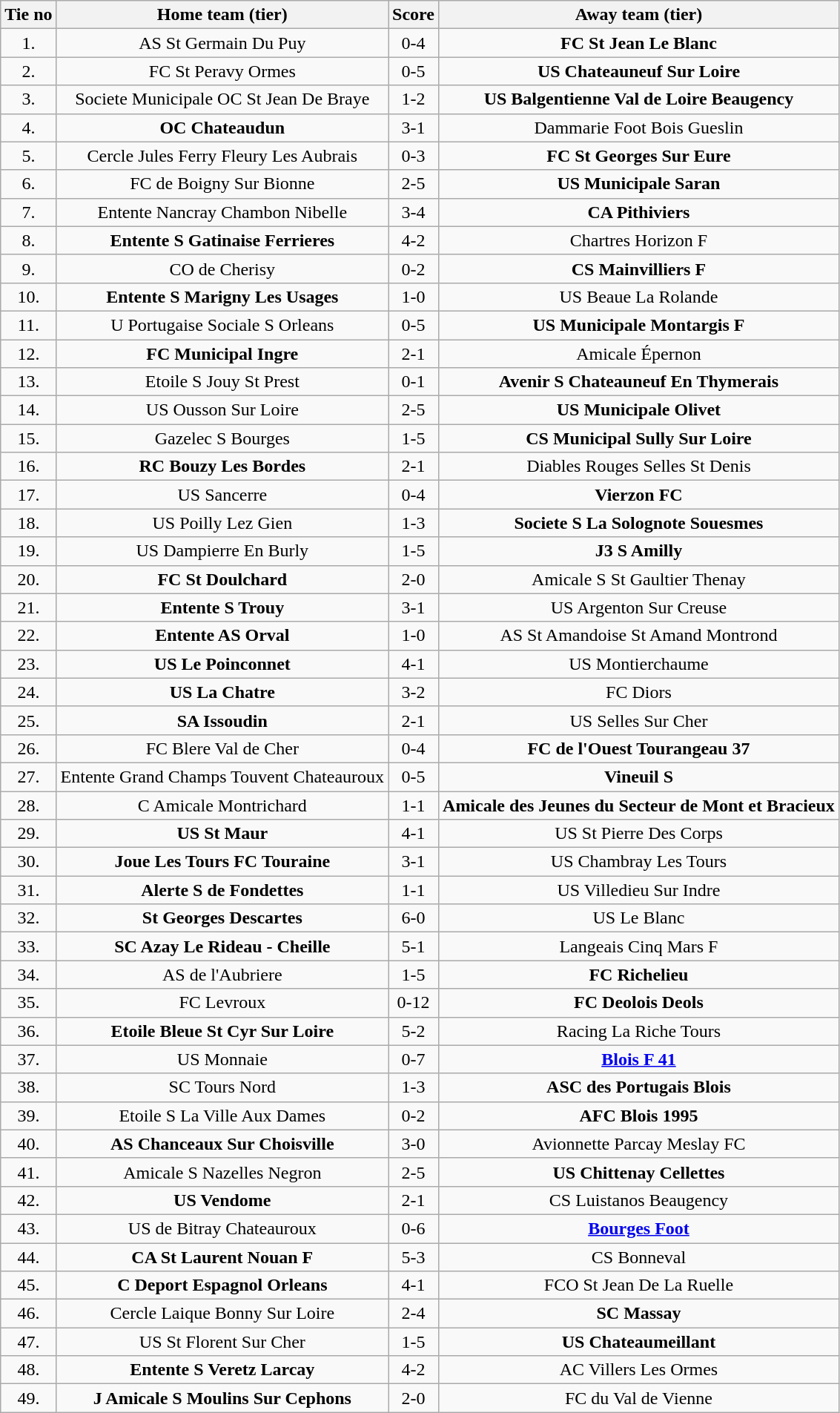<table class="wikitable" style="text-align: center">
<tr>
<th>Tie no</th>
<th>Home team (tier)</th>
<th>Score</th>
<th>Away team (tier)</th>
</tr>
<tr>
<td>1.</td>
<td>AS St Germain Du Puy</td>
<td>0-4</td>
<td><strong>FC St Jean Le Blanc</strong></td>
</tr>
<tr>
<td>2.</td>
<td>FC St Peravy Ormes</td>
<td>0-5</td>
<td><strong>US Chateauneuf Sur Loire</strong></td>
</tr>
<tr>
<td>3.</td>
<td>Societe Municipale OC St Jean De Braye</td>
<td>1-2</td>
<td><strong>US Balgentienne Val de Loire Beaugency</strong></td>
</tr>
<tr>
<td>4.</td>
<td><strong>OC Chateaudun</strong></td>
<td>3-1</td>
<td>Dammarie Foot Bois Gueslin</td>
</tr>
<tr>
<td>5.</td>
<td>Cercle Jules Ferry Fleury Les Aubrais</td>
<td>0-3</td>
<td><strong>FC St Georges Sur Eure</strong></td>
</tr>
<tr>
<td>6.</td>
<td>FC de Boigny Sur Bionne</td>
<td>2-5 </td>
<td><strong>US Municipale Saran</strong></td>
</tr>
<tr>
<td>7.</td>
<td>Entente Nancray Chambon Nibelle</td>
<td>3-4 </td>
<td><strong>CA Pithiviers</strong></td>
</tr>
<tr>
<td>8.</td>
<td><strong>Entente S Gatinaise Ferrieres</strong></td>
<td>4-2</td>
<td>Chartres Horizon F</td>
</tr>
<tr>
<td>9.</td>
<td>CO de Cherisy</td>
<td>0-2</td>
<td><strong>CS Mainvilliers F</strong></td>
</tr>
<tr>
<td>10.</td>
<td><strong>Entente S Marigny Les Usages</strong></td>
<td>1-0</td>
<td>US Beaue La Rolande</td>
</tr>
<tr>
<td>11.</td>
<td>U Portugaise Sociale S Orleans</td>
<td>0-5</td>
<td><strong>US Municipale Montargis F</strong></td>
</tr>
<tr>
<td>12.</td>
<td><strong>FC Municipal Ingre</strong></td>
<td>2-1</td>
<td>Amicale Épernon</td>
</tr>
<tr>
<td>13.</td>
<td>Etoile S Jouy St Prest</td>
<td>0-1</td>
<td><strong>Avenir S Chateauneuf En Thymerais</strong></td>
</tr>
<tr>
<td>14.</td>
<td>US Ousson Sur Loire</td>
<td>2-5</td>
<td><strong>US Municipale Olivet</strong></td>
</tr>
<tr>
<td>15.</td>
<td>Gazelec S Bourges</td>
<td>1-5</td>
<td><strong>CS Municipal Sully Sur Loire</strong></td>
</tr>
<tr>
<td>16.</td>
<td><strong>RC Bouzy Les Bordes</strong></td>
<td>2-1 </td>
<td>Diables Rouges Selles St Denis</td>
</tr>
<tr>
<td>17.</td>
<td>US Sancerre</td>
<td>0-4</td>
<td><strong>Vierzon FC</strong></td>
</tr>
<tr>
<td>18.</td>
<td>US Poilly Lez Gien</td>
<td>1-3</td>
<td><strong>Societe S La Solognote Souesmes</strong></td>
</tr>
<tr>
<td>19.</td>
<td>US Dampierre En Burly</td>
<td>1-5</td>
<td><strong>J3 S Amilly</strong></td>
</tr>
<tr>
<td>20.</td>
<td><strong>FC St Doulchard</strong></td>
<td>2-0</td>
<td>Amicale S St Gaultier Thenay</td>
</tr>
<tr>
<td>21.</td>
<td><strong>Entente S Trouy</strong></td>
<td>3-1</td>
<td>US Argenton Sur Creuse</td>
</tr>
<tr>
<td>22.</td>
<td><strong>Entente AS Orval</strong></td>
<td>1-0</td>
<td>AS St Amandoise St Amand Montrond</td>
</tr>
<tr>
<td>23.</td>
<td><strong>US Le Poinconnet</strong></td>
<td>4-1</td>
<td>US Montierchaume</td>
</tr>
<tr>
<td>24.</td>
<td><strong>US La Chatre</strong></td>
<td>3-2</td>
<td>FC Diors</td>
</tr>
<tr>
<td>25.</td>
<td><strong>SA Issoudin</strong></td>
<td>2-1</td>
<td>US Selles Sur Cher</td>
</tr>
<tr>
<td>26.</td>
<td>FC Blere Val de Cher</td>
<td>0-4</td>
<td><strong>FC de l'Ouest Tourangeau 37</strong></td>
</tr>
<tr>
<td>27.</td>
<td>Entente Grand Champs Touvent Chateauroux</td>
<td>0-5</td>
<td><strong>Vineuil S</strong></td>
</tr>
<tr>
<td>28.</td>
<td>C Amicale Montrichard</td>
<td>1-1 </td>
<td><strong>Amicale des Jeunes du Secteur de Mont et Bracieux</strong></td>
</tr>
<tr>
<td>29.</td>
<td><strong>US St Maur</strong></td>
<td>4-1 </td>
<td>US St Pierre Des Corps</td>
</tr>
<tr>
<td>30.</td>
<td><strong>Joue Les Tours FC Touraine</strong></td>
<td>3-1</td>
<td>US Chambray Les Tours</td>
</tr>
<tr>
<td>31.</td>
<td><strong>Alerte S de Fondettes</strong></td>
<td>1-1 </td>
<td>US Villedieu Sur Indre</td>
</tr>
<tr>
<td>32.</td>
<td><strong>St Georges Descartes</strong></td>
<td>6-0</td>
<td>US Le Blanc</td>
</tr>
<tr>
<td>33.</td>
<td><strong>SC Azay Le Rideau - Cheille</strong></td>
<td>5-1</td>
<td>Langeais Cinq Mars F</td>
</tr>
<tr>
<td>34.</td>
<td>AS de l'Aubriere</td>
<td>1-5</td>
<td><strong>FC Richelieu</strong></td>
</tr>
<tr>
<td>35.</td>
<td>FC Levroux</td>
<td>0-12</td>
<td><strong>FC Deolois Deols</strong></td>
</tr>
<tr>
<td>36.</td>
<td><strong>Etoile Bleue St Cyr Sur Loire</strong></td>
<td>5-2</td>
<td>Racing La Riche Tours</td>
</tr>
<tr>
<td>37.</td>
<td>US Monnaie</td>
<td>0-7</td>
<td><strong><a href='#'>Blois F 41</a></strong></td>
</tr>
<tr>
<td>38.</td>
<td>SC Tours Nord</td>
<td>1-3</td>
<td><strong>ASC des Portugais Blois</strong></td>
</tr>
<tr>
<td>39.</td>
<td>Etoile S La Ville Aux Dames</td>
<td>0-2</td>
<td><strong>AFC Blois 1995</strong></td>
</tr>
<tr>
<td>40.</td>
<td><strong>AS Chanceaux Sur Choisville</strong></td>
<td>3-0</td>
<td>Avionnette Parcay Meslay FC</td>
</tr>
<tr>
<td>41.</td>
<td>Amicale S Nazelles Negron</td>
<td>2-5</td>
<td><strong>US Chittenay Cellettes</strong></td>
</tr>
<tr>
<td>42.</td>
<td><strong>US Vendome</strong></td>
<td>2-1</td>
<td>CS Luistanos Beaugency</td>
</tr>
<tr>
<td>43.</td>
<td>US de Bitray Chateauroux</td>
<td>0-6</td>
<td><strong><a href='#'>Bourges Foot</a></strong></td>
</tr>
<tr>
<td>44.</td>
<td><strong>CA St Laurent Nouan F</strong></td>
<td>5-3</td>
<td>CS Bonneval</td>
</tr>
<tr>
<td>45.</td>
<td><strong>C Deport Espagnol Orleans</strong></td>
<td>4-1</td>
<td>FCO St Jean De La Ruelle</td>
</tr>
<tr>
<td>46.</td>
<td>Cercle Laique Bonny Sur Loire</td>
<td>2-4</td>
<td><strong>SC Massay</strong></td>
</tr>
<tr>
<td>47.</td>
<td>US St Florent Sur Cher</td>
<td>1-5</td>
<td><strong>US Chateaumeillant</strong></td>
</tr>
<tr>
<td>48.</td>
<td><strong>Entente S Veretz Larcay</strong></td>
<td>4-2</td>
<td>AC Villers Les Ormes</td>
</tr>
<tr>
<td>49.</td>
<td><strong>J Amicale S Moulins Sur Cephons</strong></td>
<td>2-0</td>
<td>FC du Val de Vienne</td>
</tr>
</table>
